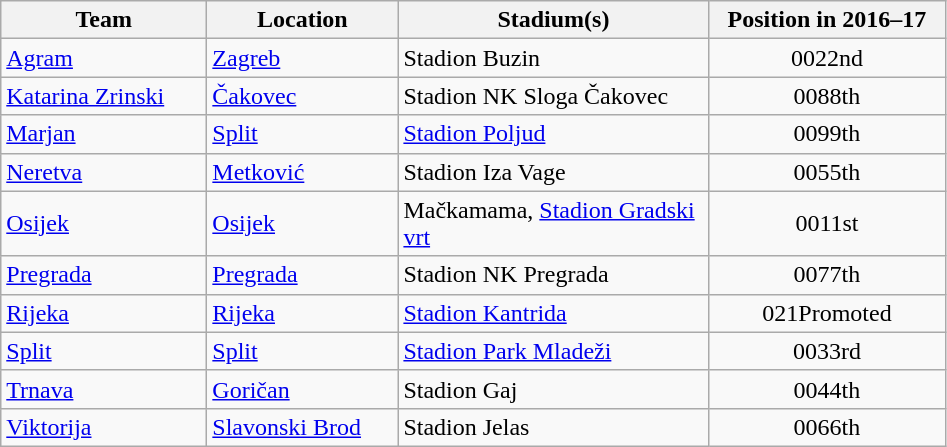<table class="wikitable sortable" style="text-align: left;">
<tr>
<th width="130">Team</th>
<th width="120">Location</th>
<th width="200">Stadium(s)</th>
<th width="150">Position in 2016–17</th>
</tr>
<tr>
<td><a href='#'>Agram</a></td>
<td><a href='#'>Zagreb</a></td>
<td>Stadion Buzin</td>
<td style="text-align:center;"><span>002</span>2nd</td>
</tr>
<tr>
<td><a href='#'>Katarina Zrinski</a></td>
<td><a href='#'>Čakovec</a></td>
<td>Stadion NK Sloga Čakovec</td>
<td style="text-align:center;"><span>008</span>8th</td>
</tr>
<tr>
<td><a href='#'>Marjan</a></td>
<td><a href='#'>Split</a></td>
<td><a href='#'>Stadion Poljud</a></td>
<td style="text-align:center;"><span>009</span>9th</td>
</tr>
<tr>
<td><a href='#'>Neretva</a></td>
<td><a href='#'>Metković</a></td>
<td>Stadion Iza Vage</td>
<td style="text-align:center;"><span>005</span>5th</td>
</tr>
<tr>
<td><a href='#'>Osijek</a></td>
<td><a href='#'>Osijek</a></td>
<td>Mačkamama, <a href='#'>Stadion Gradski vrt</a></td>
<td style="text-align:center;"><span>001</span>1st</td>
</tr>
<tr>
<td><a href='#'>Pregrada</a></td>
<td><a href='#'>Pregrada</a></td>
<td>Stadion NK Pregrada</td>
<td style="text-align:center;"><span>007</span>7th</td>
</tr>
<tr>
<td><a href='#'>Rijeka</a></td>
<td><a href='#'>Rijeka</a></td>
<td><a href='#'>Stadion Kantrida</a></td>
<td style="text-align:center;"><span>021</span>Promoted</td>
</tr>
<tr>
<td><a href='#'>Split</a></td>
<td><a href='#'>Split</a></td>
<td><a href='#'>Stadion Park Mladeži</a></td>
<td style="text-align:center;"><span>003</span>3rd</td>
</tr>
<tr>
<td><a href='#'>Trnava</a></td>
<td><a href='#'>Goričan</a></td>
<td>Stadion Gaj</td>
<td style="text-align:center;"><span>004</span>4th</td>
</tr>
<tr>
<td><a href='#'>Viktorija</a></td>
<td><a href='#'>Slavonski Brod</a></td>
<td>Stadion Jelas</td>
<td style="text-align:center;"><span>006</span>6th</td>
</tr>
</table>
